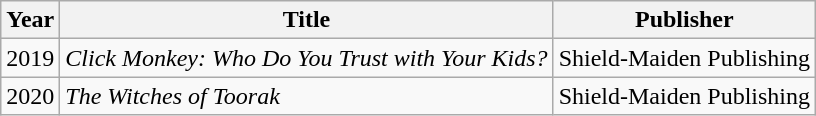<table class="wikitable">
<tr>
<th>Year</th>
<th>Title</th>
<th>Publisher</th>
</tr>
<tr>
<td>2019</td>
<td><em>Click Monkey: Who Do You Trust with Your Kids?</em></td>
<td>Shield-Maiden Publishing</td>
</tr>
<tr>
<td>2020</td>
<td><em>The Witches of Toorak</em></td>
<td>Shield-Maiden Publishing</td>
</tr>
</table>
